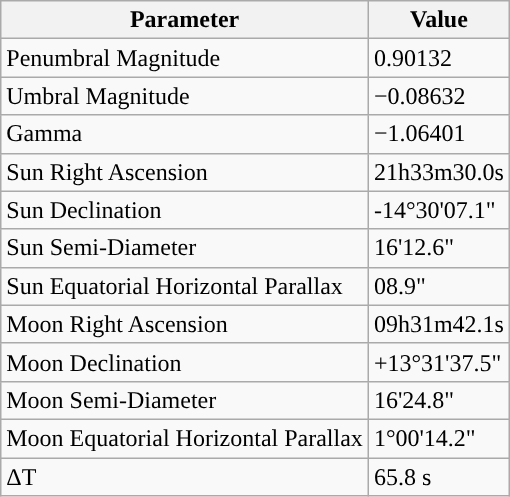<table class="wikitable">
<tr>
<th>Parameter</th>
<th>Value</th>
</tr>
<tr>
<td>Penumbral Magnitude</td>
<td>0.90132</td>
</tr>
<tr>
<td>Umbral Magnitude</td>
<td>−0.08632</td>
</tr>
<tr>
<td>Gamma</td>
<td>−1.06401</td>
</tr>
<tr>
<td>Sun Right Ascension</td>
<td>21h33m30.0s</td>
</tr>
<tr>
<td>Sun Declination</td>
<td>-14°30'07.1"</td>
</tr>
<tr>
<td>Sun Semi-Diameter</td>
<td>16'12.6"</td>
</tr>
<tr>
<td>Sun Equatorial Horizontal Parallax</td>
<td>08.9"</td>
</tr>
<tr>
<td>Moon Right Ascension</td>
<td>09h31m42.1s</td>
</tr>
<tr>
<td>Moon Declination</td>
<td>+13°31'37.5"</td>
</tr>
<tr>
<td>Moon Semi-Diameter</td>
<td>16'24.8"</td>
</tr>
<tr>
<td>Moon Equatorial Horizontal Parallax</td>
<td>1°00'14.2"</td>
</tr>
<tr>
<td>ΔT</td>
<td>65.8 s</td>
</tr>
</table>
